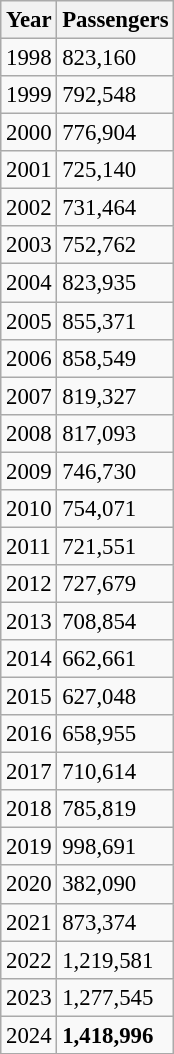<table class="wikitable sortable" style="font-size: 95%">
<tr>
<th>Year</th>
<th>Passengers</th>
</tr>
<tr>
<td>1998</td>
<td>823,160</td>
</tr>
<tr>
<td>1999</td>
<td>792,548</td>
</tr>
<tr>
<td>2000</td>
<td>776,904</td>
</tr>
<tr>
<td>2001</td>
<td>725,140</td>
</tr>
<tr>
<td>2002</td>
<td>731,464</td>
</tr>
<tr>
<td>2003</td>
<td>752,762</td>
</tr>
<tr>
<td>2004</td>
<td>823,935</td>
</tr>
<tr>
<td>2005</td>
<td>855,371</td>
</tr>
<tr>
<td>2006</td>
<td>858,549</td>
</tr>
<tr>
<td>2007</td>
<td>819,327</td>
</tr>
<tr>
<td>2008</td>
<td>817,093</td>
</tr>
<tr>
<td>2009</td>
<td>746,730</td>
</tr>
<tr>
<td>2010</td>
<td>754,071</td>
</tr>
<tr>
<td>2011</td>
<td>721,551</td>
</tr>
<tr>
<td>2012</td>
<td>727,679</td>
</tr>
<tr>
<td>2013</td>
<td>708,854</td>
</tr>
<tr>
<td>2014</td>
<td>662,661</td>
</tr>
<tr>
<td>2015</td>
<td>627,048</td>
</tr>
<tr>
<td>2016</td>
<td>658,955</td>
</tr>
<tr>
<td>2017</td>
<td>710,614</td>
</tr>
<tr>
<td>2018</td>
<td>785,819</td>
</tr>
<tr>
<td>2019</td>
<td>998,691</td>
</tr>
<tr>
<td>2020</td>
<td>382,090</td>
</tr>
<tr>
<td>2021</td>
<td>873,374</td>
</tr>
<tr>
<td>2022</td>
<td>1,219,581</td>
</tr>
<tr>
<td>2023</td>
<td>1,277,545</td>
</tr>
<tr>
<td>2024</td>
<td><strong>1,418,996</strong></td>
</tr>
</table>
